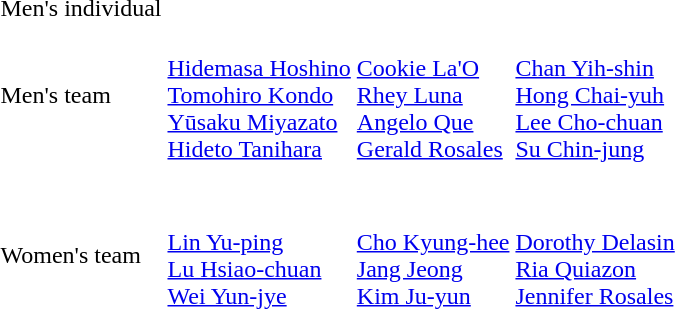<table>
<tr>
<td>Men's individual<br></td>
<td></td>
<td></td>
<td></td>
</tr>
<tr>
<td>Men's team<br></td>
<td><br><a href='#'>Hidemasa Hoshino</a><br><a href='#'>Tomohiro Kondo</a><br><a href='#'>Yūsaku Miyazato</a><br><a href='#'>Hideto Tanihara</a></td>
<td><br><a href='#'>Cookie La'O</a><br><a href='#'>Rhey Luna</a><br><a href='#'>Angelo Que</a><br><a href='#'>Gerald Rosales</a></td>
<td><br><a href='#'>Chan Yih-shin</a><br><a href='#'>Hong Chai-yuh</a><br><a href='#'>Lee Cho-chuan</a><br><a href='#'>Su Chin-jung</a></td>
</tr>
<tr>
<td><br></td>
<td></td>
<td></td>
<td></td>
</tr>
<tr>
<td>Women's team<br></td>
<td><br><a href='#'>Lin Yu-ping</a><br><a href='#'>Lu Hsiao-chuan</a><br><a href='#'>Wei Yun-jye</a></td>
<td><br><a href='#'>Cho Kyung-hee</a><br><a href='#'>Jang Jeong</a><br><a href='#'>Kim Ju-yun</a></td>
<td><br><a href='#'>Dorothy Delasin</a><br><a href='#'>Ria Quiazon</a><br><a href='#'>Jennifer Rosales</a></td>
</tr>
</table>
